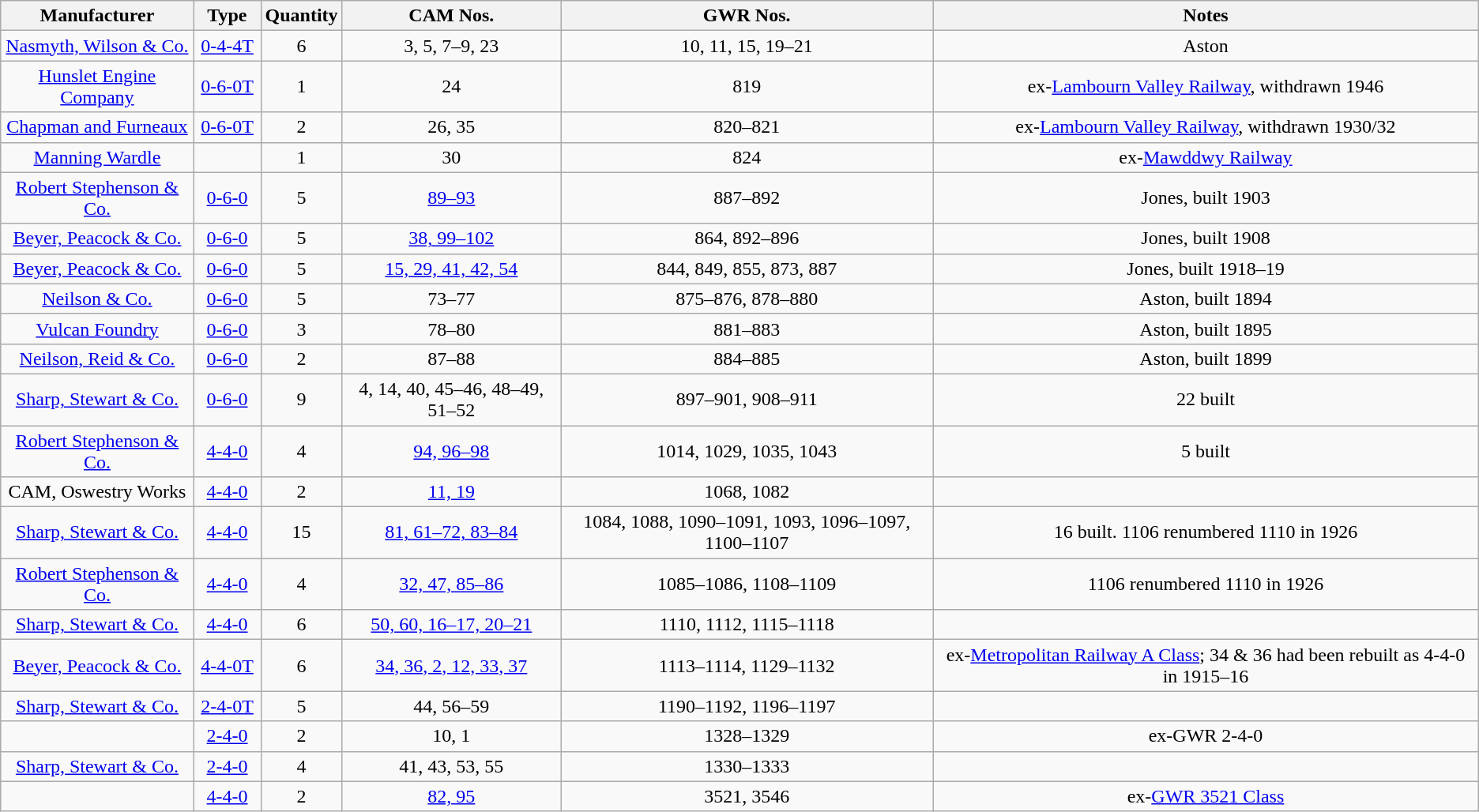<table class=wikitable style=text-align:center>
<tr>
<th>Manufacturer</th>
<th>  Type  </th>
<th>Quantity</th>
<th>CAM Nos.</th>
<th>GWR Nos.</th>
<th>Notes</th>
</tr>
<tr>
<td><a href='#'>Nasmyth, Wilson & Co.</a></td>
<td><a href='#'>0-4-4T</a></td>
<td>6</td>
<td>3, 5, 7–9, 23</td>
<td>10, 11, 15, 19–21</td>
<td>Aston</td>
</tr>
<tr>
<td><a href='#'>Hunslet Engine Company</a></td>
<td><a href='#'>0-6-0T</a></td>
<td>1</td>
<td>24</td>
<td>819</td>
<td>ex-<a href='#'>Lambourn Valley Railway</a>, withdrawn 1946</td>
</tr>
<tr>
<td><a href='#'>Chapman and Furneaux</a></td>
<td><a href='#'>0-6-0T</a></td>
<td>2</td>
<td>26, 35</td>
<td>820–821</td>
<td>ex-<a href='#'>Lambourn Valley Railway</a>, withdrawn 1930/32</td>
</tr>
<tr>
<td><a href='#'>Manning Wardle</a></td>
<td></td>
<td>1</td>
<td>30</td>
<td>824</td>
<td>ex-<a href='#'>Mawddwy Railway</a></td>
</tr>
<tr>
<td><a href='#'>Robert Stephenson & Co.</a></td>
<td><a href='#'>0-6-0</a></td>
<td>5</td>
<td><a href='#'>89–93</a></td>
<td>887–892</td>
<td>Jones, built 1903</td>
</tr>
<tr>
<td><a href='#'>Beyer, Peacock & Co.</a></td>
<td><a href='#'>0-6-0</a></td>
<td>5</td>
<td><a href='#'>38, 99–102</a></td>
<td>864, 892–896</td>
<td>Jones, built 1908</td>
</tr>
<tr>
<td><a href='#'>Beyer, Peacock & Co.</a></td>
<td><a href='#'>0-6-0</a></td>
<td>5</td>
<td><a href='#'>15, 29, 41, 42, 54</a></td>
<td>844, 849, 855, 873, 887</td>
<td>Jones, built 1918–19</td>
</tr>
<tr>
<td><a href='#'>Neilson & Co.</a></td>
<td><a href='#'>0-6-0</a></td>
<td>5</td>
<td>73–77</td>
<td>875–876, 878–880</td>
<td>Aston, built 1894</td>
</tr>
<tr>
<td><a href='#'>Vulcan Foundry</a></td>
<td><a href='#'>0-6-0</a></td>
<td>3</td>
<td>78–80</td>
<td>881–883</td>
<td>Aston, built 1895</td>
</tr>
<tr>
<td><a href='#'>Neilson, Reid & Co.</a></td>
<td><a href='#'>0-6-0</a></td>
<td>2</td>
<td>87–88</td>
<td>884–885</td>
<td>Aston, built 1899</td>
</tr>
<tr>
<td><a href='#'>Sharp, Stewart & Co.</a></td>
<td><a href='#'>0-6-0</a></td>
<td>9</td>
<td>4, 14, 40, 45–46, 48–49, 51–52</td>
<td>897–901, 908–911</td>
<td>22 built</td>
</tr>
<tr>
<td><a href='#'>Robert Stephenson & Co.</a></td>
<td><a href='#'>4-4-0</a></td>
<td>4</td>
<td><a href='#'>94, 96–98</a></td>
<td>1014, 1029, 1035, 1043</td>
<td>5 built</td>
</tr>
<tr>
<td>CAM, Oswestry Works</td>
<td><a href='#'>4-4-0</a></td>
<td>2</td>
<td><a href='#'>11, 19</a></td>
<td>1068, 1082</td>
<td></td>
</tr>
<tr>
<td><a href='#'>Sharp, Stewart & Co.</a></td>
<td><a href='#'>4-4-0</a></td>
<td>15</td>
<td><a href='#'>81, 61–72, 83–84</a></td>
<td>1084, 1088, 1090–1091, 1093, 1096–1097, 1100–1107</td>
<td>16 built. 1106 renumbered 1110 in 1926</td>
</tr>
<tr>
<td><a href='#'>Robert Stephenson & Co.</a></td>
<td><a href='#'>4-4-0</a></td>
<td>4</td>
<td><a href='#'>32, 47, 85–86</a></td>
<td>1085–1086, 1108–1109</td>
<td>1106 renumbered 1110 in 1926</td>
</tr>
<tr>
<td><a href='#'>Sharp, Stewart & Co.</a></td>
<td><a href='#'>4-4-0</a></td>
<td>6</td>
<td><a href='#'>50, 60, 16–17, 20–21</a></td>
<td>1110, 1112, 1115–1118</td>
<td></td>
</tr>
<tr>
<td><a href='#'>Beyer, Peacock & Co.</a></td>
<td><a href='#'>4-4-0T</a></td>
<td>6</td>
<td><a href='#'>34, 36, 2, 12, 33, 37</a></td>
<td>1113–1114, 1129–1132</td>
<td>ex-<a href='#'>Metropolitan Railway A Class</a>; 34 & 36 had been rebuilt as 4-4-0 in 1915–16</td>
</tr>
<tr>
<td><a href='#'>Sharp, Stewart & Co.</a></td>
<td><a href='#'>2-4-0T</a></td>
<td>5</td>
<td>44, 56–59</td>
<td>1190–1192, 1196–1197</td>
<td></td>
</tr>
<tr>
<td></td>
<td><a href='#'>2-4-0</a></td>
<td>2</td>
<td>10, 1</td>
<td>1328–1329</td>
<td>ex-GWR 2-4-0</td>
</tr>
<tr>
<td><a href='#'>Sharp, Stewart & Co.</a></td>
<td><a href='#'>2-4-0</a></td>
<td>4</td>
<td>41, 43, 53, 55</td>
<td>1330–1333</td>
<td></td>
</tr>
<tr>
<td></td>
<td><a href='#'>4-4-0</a></td>
<td>2</td>
<td><a href='#'>82, 95</a></td>
<td>3521, 3546</td>
<td>ex-<a href='#'>GWR 3521 Class</a></td>
</tr>
</table>
